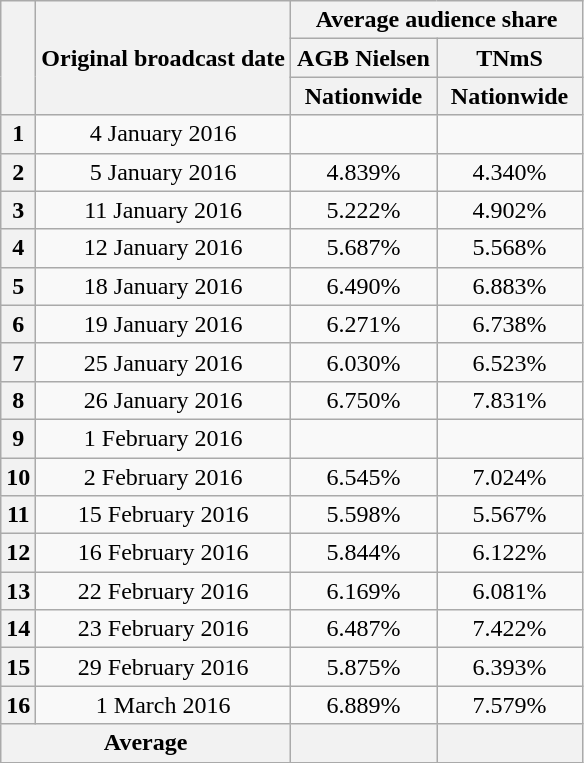<table class=wikitable style="text-align:center">
<tr>
<th rowspan="3"></th>
<th rowspan="3">Original broadcast date</th>
<th colspan="2">Average audience share</th>
</tr>
<tr>
<th>AGB Nielsen</th>
<th>TNmS</th>
</tr>
<tr>
<th width="90">Nationwide</th>
<th width="90">Nationwide</th>
</tr>
<tr>
<th>1</th>
<td>4 January 2016</td>
<td></td>
<td></td>
</tr>
<tr>
<th>2</th>
<td>5 January 2016</td>
<td>4.839%</td>
<td>4.340%</td>
</tr>
<tr>
<th>3</th>
<td>11 January 2016</td>
<td>5.222%</td>
<td>4.902%</td>
</tr>
<tr>
<th>4</th>
<td>12 January 2016</td>
<td>5.687%</td>
<td>5.568%</td>
</tr>
<tr>
<th>5</th>
<td>18 January 2016</td>
<td>6.490%</td>
<td>6.883%</td>
</tr>
<tr>
<th>6</th>
<td>19 January 2016</td>
<td>6.271%</td>
<td>6.738%</td>
</tr>
<tr>
<th>7</th>
<td>25 January 2016</td>
<td>6.030%</td>
<td>6.523%</td>
</tr>
<tr>
<th>8</th>
<td>26 January 2016</td>
<td>6.750%</td>
<td>7.831%</td>
</tr>
<tr>
<th>9</th>
<td>1 February 2016</td>
<td></td>
<td></td>
</tr>
<tr>
<th>10</th>
<td>2 February 2016</td>
<td>6.545%</td>
<td>7.024%</td>
</tr>
<tr>
<th>11</th>
<td>15 February 2016</td>
<td>5.598%</td>
<td>5.567%</td>
</tr>
<tr>
<th>12</th>
<td>16 February 2016</td>
<td>5.844%</td>
<td>6.122%</td>
</tr>
<tr>
<th>13</th>
<td>22 February 2016</td>
<td>6.169%</td>
<td>6.081%</td>
</tr>
<tr>
<th>14</th>
<td>23 February 2016</td>
<td>6.487%</td>
<td>7.422%</td>
</tr>
<tr>
<th>15</th>
<td>29 February 2016</td>
<td>5.875%</td>
<td>6.393%</td>
</tr>
<tr>
<th>16</th>
<td>1 March 2016</td>
<td>6.889%</td>
<td>7.579%</td>
</tr>
<tr>
<th colspan="2">Average</th>
<th></th>
<th></th>
</tr>
</table>
